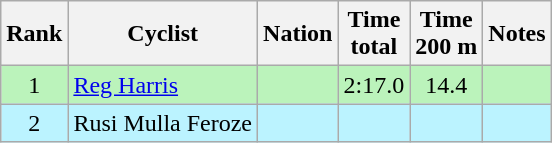<table class="wikitable sortable" style="text-align:center">
<tr>
<th>Rank</th>
<th>Cyclist</th>
<th>Nation</th>
<th>Time<br>total</th>
<th>Time<br>200 m</th>
<th>Notes</th>
</tr>
<tr bgcolor=bbf3bb>
<td>1</td>
<td align=left><a href='#'>Reg Harris</a></td>
<td align=left></td>
<td>2:17.0</td>
<td>14.4</td>
<td></td>
</tr>
<tr bgcolor=bbf3ff>
<td>2</td>
<td align=left>Rusi Mulla Feroze</td>
<td align=left></td>
<td></td>
<td></td>
<td></td>
</tr>
</table>
